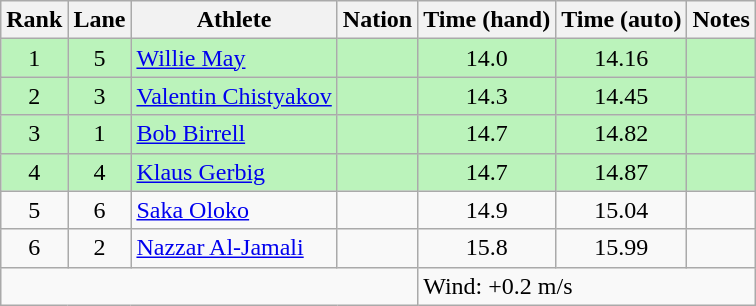<table class="wikitable sortable" style="text-align:center">
<tr>
<th>Rank</th>
<th>Lane</th>
<th>Athlete</th>
<th>Nation</th>
<th>Time (hand)</th>
<th>Time (auto)</th>
<th>Notes</th>
</tr>
<tr bgcolor=bbf3bb>
<td>1</td>
<td>5</td>
<td align=left><a href='#'>Willie May</a></td>
<td align=left></td>
<td>14.0</td>
<td>14.16</td>
<td></td>
</tr>
<tr bgcolor=bbf3bb>
<td>2</td>
<td>3</td>
<td align=left><a href='#'>Valentin Chistyakov</a></td>
<td align=left></td>
<td>14.3</td>
<td>14.45</td>
<td></td>
</tr>
<tr bgcolor=bbf3bb>
<td>3</td>
<td>1</td>
<td align=left><a href='#'>Bob Birrell</a></td>
<td align=left></td>
<td>14.7</td>
<td>14.82</td>
<td></td>
</tr>
<tr bgcolor=bbf3bb>
<td>4</td>
<td>4</td>
<td align=left><a href='#'>Klaus Gerbig</a></td>
<td align=left></td>
<td>14.7</td>
<td>14.87</td>
<td></td>
</tr>
<tr>
<td>5</td>
<td>6</td>
<td align=left><a href='#'>Saka Oloko</a></td>
<td align=left></td>
<td>14.9</td>
<td>15.04</td>
<td></td>
</tr>
<tr>
<td>6</td>
<td>2</td>
<td align=left><a href='#'>Nazzar Al-Jamali</a></td>
<td align=left></td>
<td>15.8</td>
<td>15.99</td>
<td></td>
</tr>
<tr class="sortbottom">
<td colspan=4></td>
<td colspan="3" style="text-align:left;">Wind: +0.2 m/s</td>
</tr>
</table>
